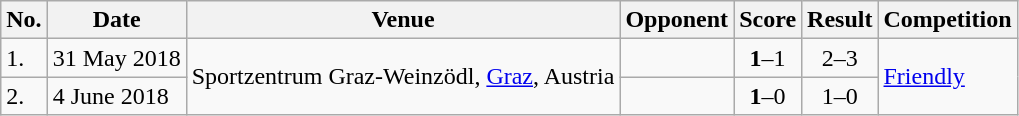<table class="wikitable" style="font-size:100%;">
<tr>
<th>No.</th>
<th>Date</th>
<th>Venue</th>
<th>Opponent</th>
<th>Score</th>
<th>Result</th>
<th>Competition</th>
</tr>
<tr>
<td>1.</td>
<td>31 May 2018</td>
<td rowspan=2>Sportzentrum Graz-Weinzödl, <a href='#'>Graz</a>, Austria</td>
<td></td>
<td align=center><strong>1</strong>–1</td>
<td align=center>2–3</td>
<td rowspan=2><a href='#'>Friendly</a></td>
</tr>
<tr>
<td>2.</td>
<td>4 June 2018</td>
<td></td>
<td align=center><strong>1</strong>–0</td>
<td align=center>1–0</td>
</tr>
</table>
